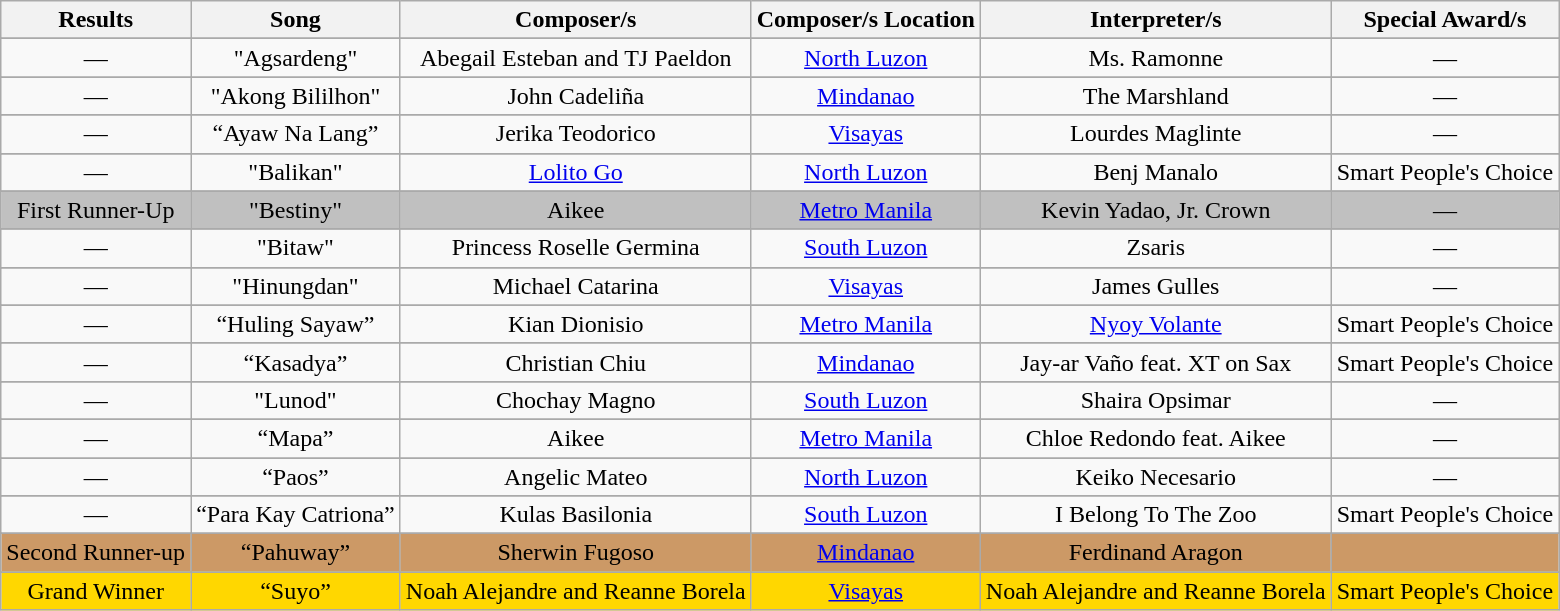<table class="wikitable">
<tr>
<th>Results</th>
<th>Song</th>
<th>Composer/s</th>
<th>Composer/s Location</th>
<th>Interpreter/s</th>
<th>Special Award/s</th>
</tr>
<tr>
</tr>
<tr>
</tr>
<tr>
<td style="text-align: center;">—</td>
<td style="text-align: center;">"Agsardeng"</td>
<td style="text-align: center;">Abegail Esteban and TJ Paeldon</td>
<td style="text-align: center;"><a href='#'>North Luzon</a></td>
<td style="text-align: center;">Ms. Ramonne</td>
<td style="text-align: center;">—</td>
</tr>
<tr>
</tr>
<tr>
</tr>
<tr>
<td style="text-align: center;">—</td>
<td style="text-align: center;">"Akong Bililhon"</td>
<td style="text-align: center;">John Cadeliña</td>
<td style="text-align: center;"><a href='#'>Mindanao</a></td>
<td style="text-align: center;">The Marshland</td>
<td style="text-align: center;">—</td>
</tr>
<tr>
</tr>
<tr>
</tr>
<tr>
<td style="text-align: center;">—</td>
<td style="text-align: center;">“Ayaw Na Lang”</td>
<td style="text-align: center;">Jerika Teodorico</td>
<td style="text-align: center;"><a href='#'>Visayas</a></td>
<td style="text-align: center;">Lourdes Maglinte</td>
<td style="text-align: center;">—</td>
</tr>
<tr>
</tr>
<tr>
</tr>
<tr>
<td style="text-align: center;">—</td>
<td style="text-align: center;">"Balikan"</td>
<td style="text-align: center;"><a href='#'>Lolito Go</a></td>
<td style="text-align: center;"><a href='#'>North Luzon</a></td>
<td style="text-align: center;">Benj Manalo</td>
<td style="text-align: center;">Smart People's Choice</td>
</tr>
<tr>
</tr>
<tr>
</tr>
<tr bgcolor="silver">
<td style="text-align: center;">First Runner-Up</td>
<td style="text-align: center;">"Bestiny"</td>
<td style="text-align: center;">Aikee</td>
<td style="text-align: center;"><a href='#'>Metro Manila</a></td>
<td style="text-align: center;">Kevin Yadao, Jr. Crown</td>
<td style="text-align: center;">—</td>
</tr>
<tr>
</tr>
<tr>
</tr>
<tr>
<td style="text-align: center;">—</td>
<td style="text-align: center;">"Bitaw"</td>
<td style="text-align: center;">Princess Roselle Germina</td>
<td style="text-align: center;"><a href='#'>South Luzon</a></td>
<td style="text-align: center;">Zsaris</td>
<td style="text-align: center;">—</td>
</tr>
<tr>
</tr>
<tr>
</tr>
<tr>
<td style="text-align: center;">—</td>
<td style="text-align: center;">"Hinungdan"</td>
<td style="text-align: center;">Michael Catarina</td>
<td style="text-align: center;"><a href='#'>Visayas</a></td>
<td style="text-align: center;">James Gulles</td>
<td style="text-align: center;">—</td>
</tr>
<tr>
</tr>
<tr>
</tr>
<tr>
<td style="text-align: center;">—</td>
<td style="text-align: center;">“Huling Sayaw”</td>
<td style="text-align: center;">Kian Dionisio</td>
<td style="text-align: center;"><a href='#'>Metro Manila</a></td>
<td style="text-align: center;"><a href='#'>Nyoy Volante</a></td>
<td style="text-align: center;">Smart People's Choice</td>
</tr>
<tr>
</tr>
<tr>
</tr>
<tr>
<td style="text-align: center;">—</td>
<td style="text-align: center;">“Kasadya”</td>
<td style="text-align: center;">Christian Chiu</td>
<td style="text-align: center;"><a href='#'>Mindanao</a></td>
<td style="text-align: center;">Jay-ar Vaño feat. XT on Sax</td>
<td style="text-align: center;">Smart People's Choice</td>
</tr>
<tr>
</tr>
<tr>
</tr>
<tr>
<td style="text-align: center;">—</td>
<td style="text-align: center;">"Lunod"</td>
<td style="text-align: center;">Chochay Magno</td>
<td style="text-align: center;"><a href='#'>South Luzon</a></td>
<td style="text-align: center;">Shaira Opsimar</td>
<td style="text-align: center;">—</td>
</tr>
<tr>
</tr>
<tr>
<td style="text-align: center;">—</td>
<td style="text-align: center;">“Mapa”</td>
<td style="text-align: center;">Aikee</td>
<td style="text-align: center;"><a href='#'>Metro Manila</a></td>
<td style="text-align: center;">Chloe Redondo feat. Aikee</td>
<td style="text-align: center;">—</td>
</tr>
<tr>
</tr>
<tr>
<td style="text-align: center;">—</td>
<td style="text-align: center;">“Paos”</td>
<td style="text-align: center;">Angelic Mateo</td>
<td style="text-align: center;"><a href='#'>North Luzon</a></td>
<td style="text-align: center;">Keiko Necesario</td>
<td style="text-align: center;">—</td>
</tr>
<tr>
</tr>
<tr>
<td style="text-align: center;">—</td>
<td style="text-align: center;">“Para Kay Catriona”</td>
<td style="text-align: center;">Kulas Basilonia</td>
<td style="text-align: center;"><a href='#'>South Luzon</a></td>
<td style="text-align: center;">I Belong To The Zoo</td>
<td style="text-align: center;">Smart People's Choice</td>
</tr>
<tr>
</tr>
<tr bgcolor="#CC9966">
<td style="text-align: center;">Second Runner-up</td>
<td style="text-align: center;">“Pahuway”</td>
<td style="text-align: center;">Sherwin Fugoso</td>
<td style="text-align: center;"><a href='#'>Mindanao</a></td>
<td style="text-align: center;">Ferdinand Aragon</td>
<td style="text-align: center;"></td>
</tr>
<tr>
</tr>
<tr bgcolor="gold">
<td style="text-align: center;">Grand Winner</td>
<td style="text-align: center;">“Suyo”</td>
<td style="text-align: center;">Noah Alejandre and Reanne Borela</td>
<td style="text-align: center;"><a href='#'>Visayas</a></td>
<td style="text-align: center;">Noah Alejandre and Reanne Borela</td>
<td style="text-align: center;">Smart People's Choice</td>
</tr>
</table>
